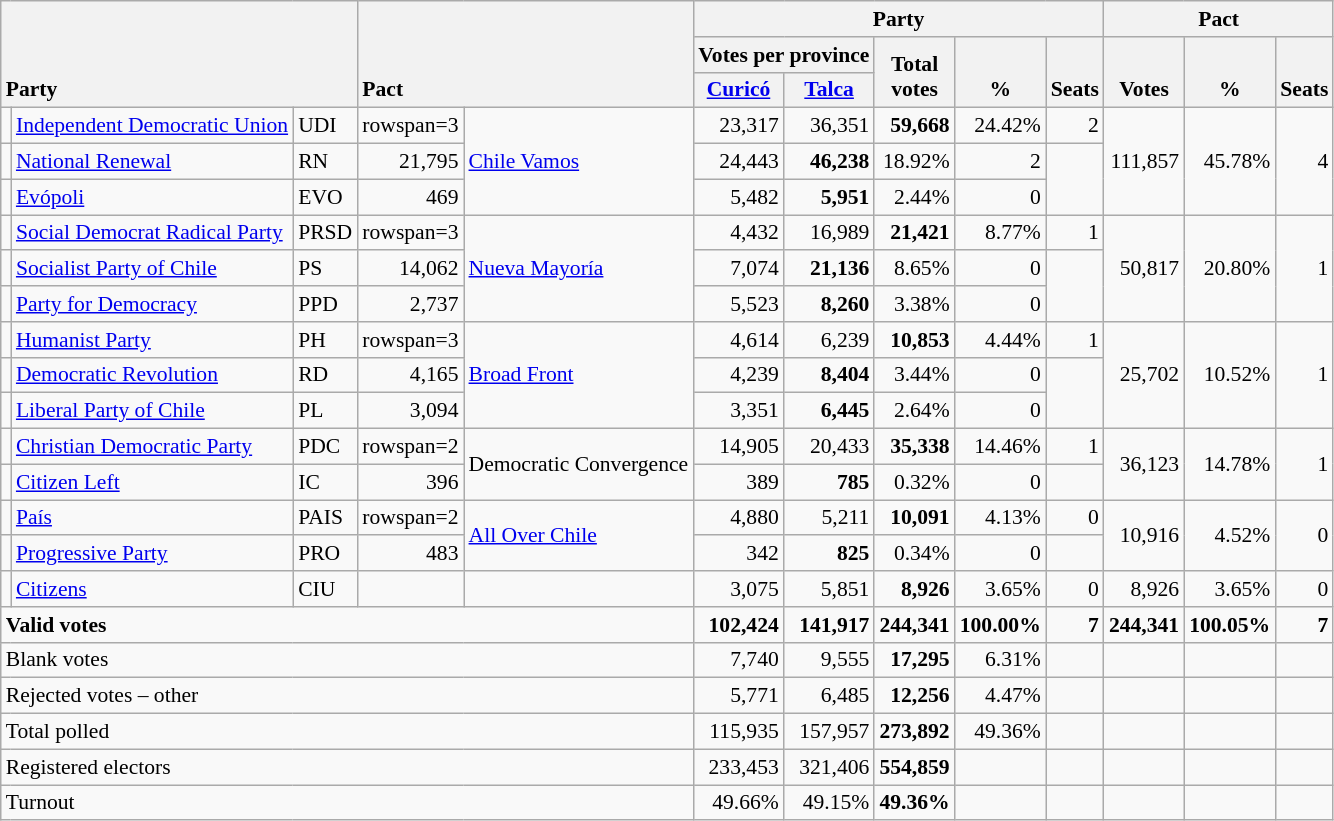<table class="wikitable" border="1" style="font-size:90%; text-align:right; white-space: nowrap;">
<tr>
<th style="text-align:left;" valign=bottom rowspan=3 colspan=3>Party</th>
<th style="text-align:left;" valign=bottom rowspan=3 colspan=2>Pact</th>
<th colspan=5>Party</th>
<th colspan=3>Pact</th>
</tr>
<tr>
<th colspan=2>Votes per province</th>
<th align=center valign=bottom rowspan=2 width="40">Total<br>votes</th>
<th align=center valign=bottom rowspan=2 width="40">%</th>
<th align=center valign=bottom rowspan=2>Seats</th>
<th align=center valign=bottom rowspan=2 width="40">Votes</th>
<th align=center valign=bottom rowspan=2 width="40">%</th>
<th align=center valign=bottom rowspan=2>Seats</th>
</tr>
<tr>
<th align=center valign=bottom width="40"><a href='#'>Curicó</a></th>
<th align=center valign=bottom width="40"><a href='#'>Talca</a></th>
</tr>
<tr>
<td></td>
<td align=left><a href='#'>Independent Democratic Union</a></td>
<td align=left>UDI</td>
<td>rowspan=3 </td>
<td rowspan=3 align=left><a href='#'>Chile Vamos</a></td>
<td>23,317</td>
<td>36,351</td>
<td><strong>59,668</strong></td>
<td>24.42%</td>
<td>2</td>
<td rowspan=3>111,857</td>
<td rowspan=3>45.78%</td>
<td rowspan=3>4</td>
</tr>
<tr>
<td></td>
<td align=left><a href='#'>National Renewal</a></td>
<td align=left>RN</td>
<td>21,795</td>
<td>24,443</td>
<td><strong>46,238</strong></td>
<td>18.92%</td>
<td>2</td>
</tr>
<tr>
<td></td>
<td align=left><a href='#'>Evópoli</a></td>
<td align=left>EVO</td>
<td>469</td>
<td>5,482</td>
<td><strong>5,951</strong></td>
<td>2.44%</td>
<td>0</td>
</tr>
<tr>
<td></td>
<td align=left><a href='#'>Social Democrat Radical Party</a></td>
<td align=left>PRSD</td>
<td>rowspan=3 </td>
<td rowspan=3 align=left><a href='#'>Nueva Mayoría</a></td>
<td>4,432</td>
<td>16,989</td>
<td><strong>21,421</strong></td>
<td>8.77%</td>
<td>1</td>
<td rowspan=3>50,817</td>
<td rowspan=3>20.80%</td>
<td rowspan=3>1</td>
</tr>
<tr>
<td></td>
<td align=left><a href='#'>Socialist Party of Chile</a></td>
<td align=left>PS</td>
<td>14,062</td>
<td>7,074</td>
<td><strong>21,136</strong></td>
<td>8.65%</td>
<td>0</td>
</tr>
<tr>
<td></td>
<td align=left><a href='#'>Party for Democracy</a></td>
<td align=left>PPD</td>
<td>2,737</td>
<td>5,523</td>
<td><strong>8,260</strong></td>
<td>3.38%</td>
<td>0</td>
</tr>
<tr>
<td></td>
<td align=left><a href='#'>Humanist Party</a></td>
<td align=left>PH</td>
<td>rowspan=3 </td>
<td rowspan=3 align=left><a href='#'>Broad Front</a></td>
<td>4,614</td>
<td>6,239</td>
<td><strong>10,853</strong></td>
<td>4.44%</td>
<td>1</td>
<td rowspan=3>25,702</td>
<td rowspan=3>10.52%</td>
<td rowspan=3>1</td>
</tr>
<tr>
<td></td>
<td align=left><a href='#'>Democratic Revolution</a></td>
<td align=left>RD</td>
<td>4,165</td>
<td>4,239</td>
<td><strong>8,404</strong></td>
<td>3.44%</td>
<td>0</td>
</tr>
<tr>
<td></td>
<td align=left><a href='#'>Liberal Party of Chile</a></td>
<td align=left>PL</td>
<td>3,094</td>
<td>3,351</td>
<td><strong>6,445</strong></td>
<td>2.64%</td>
<td>0</td>
</tr>
<tr>
<td></td>
<td align=left><a href='#'>Christian Democratic Party</a></td>
<td align=left>PDC</td>
<td>rowspan=2 </td>
<td rowspan=2 align=left>Democratic Convergence</td>
<td>14,905</td>
<td>20,433</td>
<td><strong>35,338</strong></td>
<td>14.46%</td>
<td>1</td>
<td rowspan=2>36,123</td>
<td rowspan=2>14.78%</td>
<td rowspan=2>1</td>
</tr>
<tr>
<td></td>
<td align=left><a href='#'>Citizen Left</a></td>
<td align=left>IC</td>
<td>396</td>
<td>389</td>
<td><strong>785</strong></td>
<td>0.32%</td>
<td>0</td>
</tr>
<tr>
<td></td>
<td align=left><a href='#'>País</a></td>
<td align=left>PAIS</td>
<td>rowspan=2 </td>
<td rowspan=2 align=left><a href='#'>All Over Chile</a></td>
<td>4,880</td>
<td>5,211</td>
<td><strong>10,091</strong></td>
<td>4.13%</td>
<td>0</td>
<td rowspan=2>10,916</td>
<td rowspan=2>4.52%</td>
<td rowspan=2>0</td>
</tr>
<tr>
<td></td>
<td align=left><a href='#'>Progressive Party</a></td>
<td align=left>PRO</td>
<td>483</td>
<td>342</td>
<td><strong>825</strong></td>
<td>0.34%</td>
<td>0</td>
</tr>
<tr>
<td></td>
<td align=left><a href='#'>Citizens</a></td>
<td align=left>CIU</td>
<td></td>
<td></td>
<td>3,075</td>
<td>5,851</td>
<td><strong>8,926</strong></td>
<td>3.65%</td>
<td>0</td>
<td>8,926</td>
<td>3.65%</td>
<td>0</td>
</tr>
<tr style="font-weight:bold">
<td align=left colspan=5>Valid votes</td>
<td>102,424</td>
<td>141,917</td>
<td>244,341</td>
<td>100.00%</td>
<td>7</td>
<td>244,341</td>
<td>100.05%</td>
<td>7</td>
</tr>
<tr>
<td align=left colspan=5>Blank votes</td>
<td>7,740</td>
<td>9,555</td>
<td><strong>17,295</strong></td>
<td>6.31%</td>
<td></td>
<td></td>
<td></td>
<td></td>
</tr>
<tr>
<td align=left colspan=5>Rejected votes – other</td>
<td>5,771</td>
<td>6,485</td>
<td><strong>12,256</strong></td>
<td>4.47%</td>
<td></td>
<td></td>
<td></td>
<td></td>
</tr>
<tr>
<td align=left colspan=5>Total polled</td>
<td>115,935</td>
<td>157,957</td>
<td><strong>273,892</strong></td>
<td>49.36%</td>
<td></td>
<td></td>
<td></td>
<td></td>
</tr>
<tr>
<td align=left colspan=5>Registered electors</td>
<td>233,453</td>
<td>321,406</td>
<td><strong>554,859</strong></td>
<td></td>
<td></td>
<td></td>
<td></td>
<td></td>
</tr>
<tr>
<td align=left colspan=5>Turnout</td>
<td>49.66%</td>
<td>49.15%</td>
<td><strong>49.36%</strong></td>
<td></td>
<td></td>
<td></td>
<td></td>
<td></td>
</tr>
</table>
